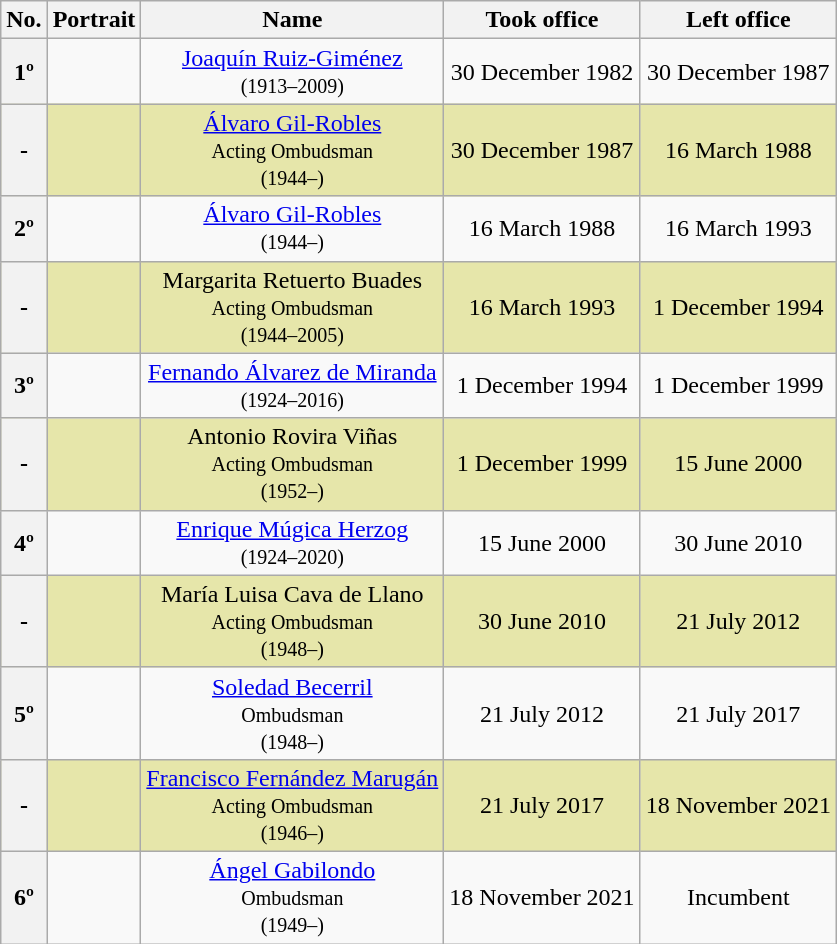<table class="wikitable" style="clear:right; text-align:center">
<tr>
<th>No.</th>
<th>Portrait</th>
<th>Name</th>
<th>Took office</th>
<th>Left office</th>
</tr>
<tr>
<th>1º</th>
<td></td>
<td><a href='#'>Joaquín Ruiz-Giménez</a><br><small>(1913–2009)</small></td>
<td>30 December 1982</td>
<td>30 December 1987</td>
</tr>
<tr bgcolor="#e6e6aa">
<th>-</th>
<td></td>
<td><a href='#'>Álvaro Gil-Robles</a><br><small>Acting Ombudsman</small><br><small>(1944–)</small></td>
<td>30 December 1987</td>
<td>16 March 1988</td>
</tr>
<tr>
<th>2º</th>
<td></td>
<td><a href='#'>Álvaro Gil-Robles</a><br><small>(1944–)</small></td>
<td>16 March 1988</td>
<td>16 March 1993</td>
</tr>
<tr bgcolor="#e6e6aa">
<th>-</th>
<td></td>
<td>Margarita Retuerto Buades<br><small>Acting Ombudsman</small><br><small>(1944–2005)</small></td>
<td>16 March 1993</td>
<td>1 December 1994</td>
</tr>
<tr>
<th>3º</th>
<td></td>
<td><a href='#'>Fernando Álvarez de Miranda</a><br><small>(1924–2016)</small></td>
<td>1 December 1994</td>
<td>1 December 1999</td>
</tr>
<tr bgcolor="#e6e6aa">
<th>-</th>
<td></td>
<td>Antonio Rovira Viñas<br><small>Acting Ombudsman</small><br><small>(1952–)</small></td>
<td>1 December 1999</td>
<td>15 June 2000</td>
</tr>
<tr>
<th>4º</th>
<td></td>
<td><a href='#'>Enrique Múgica Herzog</a><br><small>(1924–2020)</small></td>
<td>15 June 2000</td>
<td>30 June 2010</td>
</tr>
<tr bgcolor="#e6e6aa">
<th>-</th>
<td></td>
<td>María Luisa Cava de Llano<br><small>Acting Ombudsman</small><br><small>(1948–)</small></td>
<td>30 June 2010</td>
<td>21 July 2012</td>
</tr>
<tr>
<th>5º</th>
<td></td>
<td><a href='#'>Soledad Becerril</a><br><small>Ombudsman</small><br><small>(1948–)</small></td>
<td>21 July 2012</td>
<td>21 July 2017</td>
</tr>
<tr bgcolor="#e6e6aa">
<th>-</th>
<td></td>
<td><a href='#'>Francisco Fernández Marugán</a><br><small>Acting Ombudsman</small><br><small>(1946–)</small></td>
<td>21 July 2017</td>
<td>18 November 2021</td>
</tr>
<tr>
<th>6º</th>
<td></td>
<td><a href='#'>Ángel Gabilondo</a><br><small>Ombudsman</small><br><small>(1949–)</small></td>
<td>18 November 2021</td>
<td>Incumbent</td>
</tr>
</table>
